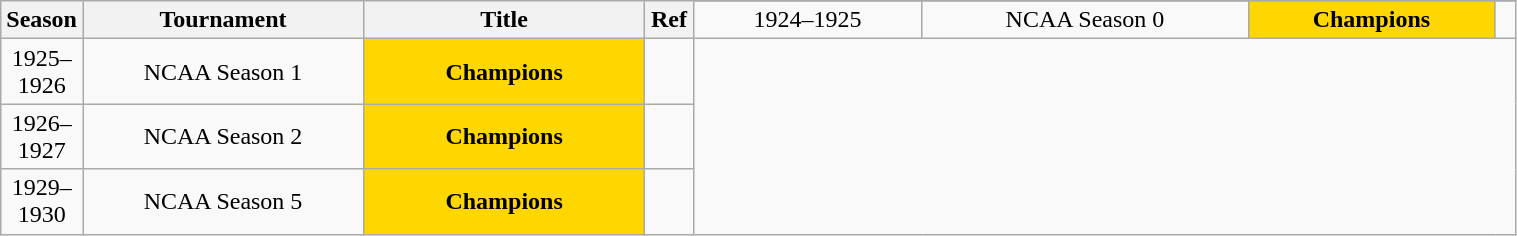<table class="wikitable sortable" style="text-align:center" width="80%">
<tr>
<th style="width:25px;" rowspan="2">Season</th>
<th style="width:180px;" rowspan="2">Tournament</th>
<th style="width:180px;" rowspan="2">Title</th>
<th style="width:25px;" rowspan="2">Ref</th>
</tr>
<tr align=center>
<td>1924–1925</td>
<td>NCAA Season 0</td>
<td style="background:gold;"><strong>Champions</strong></td>
<td></td>
</tr>
<tr align=center>
<td>1925–1926</td>
<td>NCAA Season 1</td>
<td style="background:gold;"><strong>Champions</strong></td>
<td></td>
</tr>
<tr align=center>
<td>1926–1927</td>
<td>NCAA Season 2</td>
<td style="background:gold;"><strong>Champions</strong></td>
<td></td>
</tr>
<tr align=center>
<td>1929–1930</td>
<td>NCAA Season 5</td>
<td style="background:gold;"><strong>Champions</strong></td>
<td></td>
</tr>
</table>
